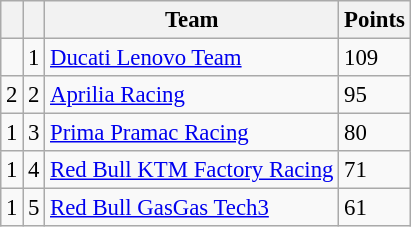<table class="wikitable" style="font-size: 95%;">
<tr>
<th></th>
<th></th>
<th>Team</th>
<th>Points</th>
</tr>
<tr>
<td></td>
<td align=center>1</td>
<td> <a href='#'>Ducati Lenovo Team</a></td>
<td align=left>109</td>
</tr>
<tr>
<td> 2</td>
<td align=center>2</td>
<td> <a href='#'>Aprilia Racing</a></td>
<td align=left>95</td>
</tr>
<tr>
<td> 1</td>
<td align=center>3</td>
<td> <a href='#'>Prima Pramac Racing</a></td>
<td align=left>80</td>
</tr>
<tr>
<td> 1</td>
<td align=center>4</td>
<td> <a href='#'>Red Bull KTM Factory Racing</a></td>
<td align=left>71</td>
</tr>
<tr>
<td> 1</td>
<td align=center>5</td>
<td> <a href='#'>Red Bull GasGas Tech3</a></td>
<td align=left>61</td>
</tr>
</table>
